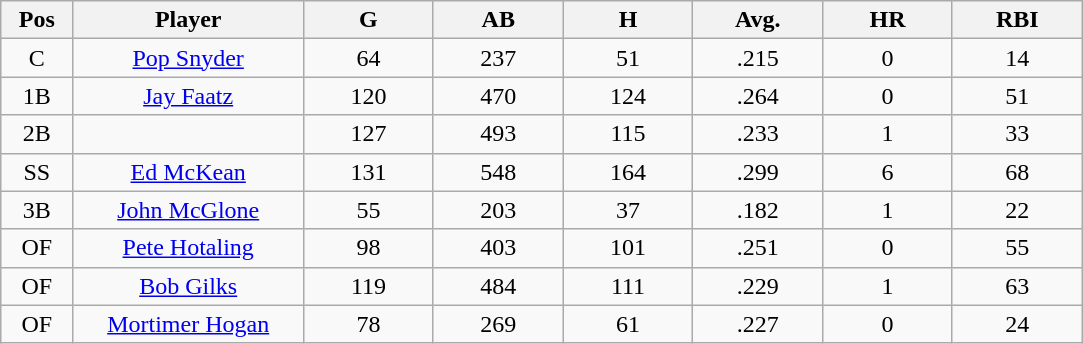<table class="wikitable sortable">
<tr>
<th bgcolor="#DDDDFF" width="5%">Pos</th>
<th bgcolor="#DDDDFF" width="16%">Player</th>
<th bgcolor="#DDDDFF" width="9%">G</th>
<th bgcolor="#DDDDFF" width="9%">AB</th>
<th bgcolor="#DDDDFF" width="9%">H</th>
<th bgcolor="#DDDDFF" width="9%">Avg.</th>
<th bgcolor="#DDDDFF" width="9%">HR</th>
<th bgcolor="#DDDDFF" width="9%">RBI</th>
</tr>
<tr align="center">
<td>C</td>
<td><a href='#'>Pop Snyder</a></td>
<td>64</td>
<td>237</td>
<td>51</td>
<td>.215</td>
<td>0</td>
<td>14</td>
</tr>
<tr align="center">
<td>1B</td>
<td><a href='#'>Jay Faatz</a></td>
<td>120</td>
<td>470</td>
<td>124</td>
<td>.264</td>
<td>0</td>
<td>51</td>
</tr>
<tr align="center">
<td>2B</td>
<td></td>
<td>127</td>
<td>493</td>
<td>115</td>
<td>.233</td>
<td>1</td>
<td>33</td>
</tr>
<tr align="center">
<td>SS</td>
<td><a href='#'>Ed McKean</a></td>
<td>131</td>
<td>548</td>
<td>164</td>
<td>.299</td>
<td>6</td>
<td>68</td>
</tr>
<tr align="center">
<td>3B</td>
<td><a href='#'>John McGlone</a></td>
<td>55</td>
<td>203</td>
<td>37</td>
<td>.182</td>
<td>1</td>
<td>22</td>
</tr>
<tr align="center">
<td>OF</td>
<td><a href='#'>Pete Hotaling</a></td>
<td>98</td>
<td>403</td>
<td>101</td>
<td>.251</td>
<td>0</td>
<td>55</td>
</tr>
<tr align="center">
<td>OF</td>
<td><a href='#'>Bob Gilks</a></td>
<td>119</td>
<td>484</td>
<td>111</td>
<td>.229</td>
<td>1</td>
<td>63</td>
</tr>
<tr align="center">
<td>OF</td>
<td><a href='#'>Mortimer Hogan</a></td>
<td>78</td>
<td>269</td>
<td>61</td>
<td>.227</td>
<td>0</td>
<td>24</td>
</tr>
</table>
